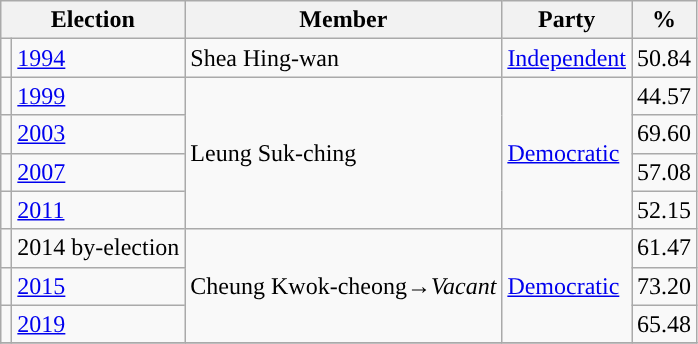<table class="wikitable">
<tr>
<th colspan="2">Election</th>
<th>Member</th>
<th>Party</th>
<th>%</th>
</tr>
<tr>
<td style="background-color: "></td>
<td><a href='#'>1994</a></td>
<td>Shea Hing-wan</td>
<td><a href='#'>Independent</a></td>
<td>50.84</td>
</tr>
<tr>
<td style="background-color: "></td>
<td><a href='#'>1999</a></td>
<td rowspan=4>Leung Suk-ching</td>
<td rowspan=4><a href='#'>Democratic</a></td>
<td>44.57</td>
</tr>
<tr>
<td style="background-color: "></td>
<td><a href='#'>2003</a></td>
<td>69.60</td>
</tr>
<tr>
<td style="background-color: "></td>
<td><a href='#'>2007</a></td>
<td>57.08</td>
</tr>
<tr>
<td style="background-color: "></td>
<td><a href='#'>2011</a></td>
<td>52.15</td>
</tr>
<tr>
<td style="background-color:"></td>
<td>2014 by-election</td>
<td rowspan=3>Cheung Kwok-cheong→<em>Vacant</em></td>
<td rowspan=3><a href='#'>Democratic</a></td>
<td>61.47</td>
</tr>
<tr>
<td style="background-color: "></td>
<td><a href='#'>2015</a></td>
<td>73.20</td>
</tr>
<tr>
<td style="background-color: "></td>
<td><a href='#'>2019</a></td>
<td>65.48</td>
</tr>
<tr>
</tr>
</table>
